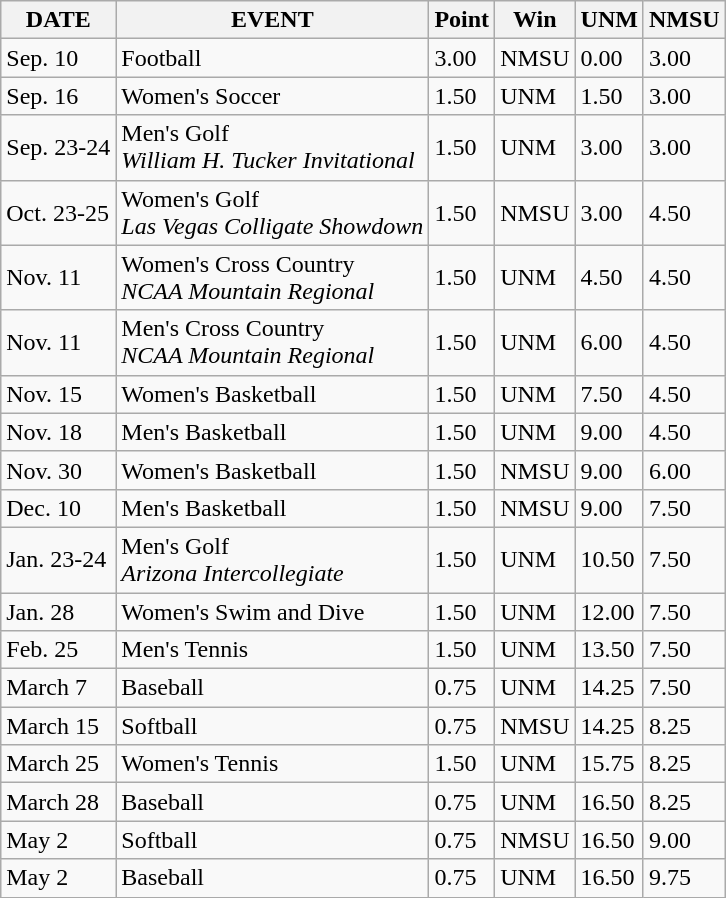<table class="wikitable">
<tr>
<th>DATE</th>
<th>EVENT</th>
<th>Point</th>
<th>Win</th>
<th>UNM</th>
<th>NMSU</th>
</tr>
<tr>
<td>Sep. 10</td>
<td>Football</td>
<td>3.00</td>
<td>NMSU</td>
<td>0.00</td>
<td>3.00</td>
</tr>
<tr>
<td>Sep. 16</td>
<td>Women's Soccer</td>
<td>1.50</td>
<td>UNM</td>
<td>1.50</td>
<td>3.00</td>
</tr>
<tr>
<td>Sep. 23-24</td>
<td>Men's Golf<br><em>William H. Tucker Invitational</em></td>
<td>1.50</td>
<td>UNM</td>
<td>3.00</td>
<td>3.00</td>
</tr>
<tr>
<td>Oct. 23-25</td>
<td>Women's Golf<br><em>Las Vegas Colligate Showdown</em></td>
<td>1.50</td>
<td>NMSU</td>
<td>3.00</td>
<td>4.50</td>
</tr>
<tr>
<td>Nov. 11</td>
<td>Women's Cross Country<br><em>NCAA Mountain Regional</em></td>
<td>1.50</td>
<td>UNM</td>
<td>4.50</td>
<td>4.50</td>
</tr>
<tr>
<td>Nov. 11</td>
<td>Men's Cross Country<br><em>NCAA Mountain Regional</em></td>
<td>1.50</td>
<td>UNM</td>
<td>6.00</td>
<td>4.50</td>
</tr>
<tr>
<td>Nov. 15</td>
<td>Women's Basketball</td>
<td>1.50</td>
<td>UNM</td>
<td>7.50</td>
<td>4.50</td>
</tr>
<tr>
<td>Nov. 18</td>
<td>Men's Basketball</td>
<td>1.50</td>
<td>UNM</td>
<td>9.00</td>
<td>4.50</td>
</tr>
<tr>
<td>Nov. 30</td>
<td>Women's Basketball</td>
<td>1.50</td>
<td>NMSU</td>
<td>9.00</td>
<td>6.00</td>
</tr>
<tr>
<td>Dec. 10</td>
<td>Men's Basketball</td>
<td>1.50</td>
<td>NMSU</td>
<td>9.00</td>
<td>7.50</td>
</tr>
<tr>
<td>Jan. 23-24</td>
<td>Men's Golf<br><em>Arizona Intercollegiate</em></td>
<td>1.50</td>
<td>UNM</td>
<td>10.50</td>
<td>7.50</td>
</tr>
<tr>
<td>Jan. 28</td>
<td>Women's Swim and Dive</td>
<td>1.50</td>
<td>UNM</td>
<td>12.00</td>
<td>7.50</td>
</tr>
<tr>
<td>Feb. 25</td>
<td>Men's Tennis</td>
<td>1.50</td>
<td>UNM</td>
<td>13.50</td>
<td>7.50</td>
</tr>
<tr>
<td>March 7</td>
<td>Baseball</td>
<td>0.75</td>
<td>UNM</td>
<td>14.25</td>
<td>7.50</td>
</tr>
<tr>
<td>March 15</td>
<td>Softball</td>
<td>0.75</td>
<td>NMSU</td>
<td>14.25</td>
<td>8.25</td>
</tr>
<tr>
<td>March 25</td>
<td>Women's Tennis</td>
<td>1.50</td>
<td>UNM</td>
<td>15.75</td>
<td>8.25</td>
</tr>
<tr>
<td>March 28</td>
<td>Baseball</td>
<td>0.75</td>
<td>UNM</td>
<td>16.50</td>
<td>8.25</td>
</tr>
<tr>
<td>May 2</td>
<td>Softball</td>
<td>0.75</td>
<td>NMSU</td>
<td>16.50</td>
<td>9.00</td>
</tr>
<tr>
<td>May 2</td>
<td>Baseball</td>
<td>0.75</td>
<td>UNM</td>
<td>16.50</td>
<td>9.75</td>
</tr>
</table>
